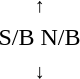<table style="text-align:center;">
<tr>
<td><small>  ↑ </small></td>
</tr>
<tr>
<td><span>S/B</span>   <span>N/B</span></td>
</tr>
<tr>
<td><small> ↓  </small></td>
</tr>
</table>
